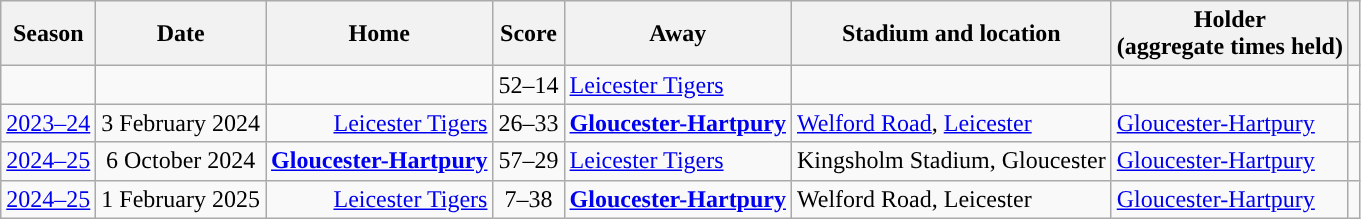<table class="wikitable">
<tr>
<th>Season</th>
<th>Date</th>
<th>Home</th>
<th>Score</th>
<th>Away</th>
<th>Stadium and location</th>
<th>Holder<br>(aggregate times held)</th>
<th></th>
</tr>
<tr>
<td style="text-align:center;"></td>
<td style="text-align:center;"></td>
<td style="text-align:right;"></td>
<td style="text-align:center;">52–14</td>
<td style="text-align:left;"><a href='#'>Leicester Tigers</a></td>
<td style="text-align:left;"></td>
<td></td>
<td style="text-align:center;"></td>
</tr>
<tr>
<td style="text-align:center;"><a href='#'>2023–24</a></td>
<td style="text-align:center;">3 February 2024</td>
<td style="text-align:right;"><a href='#'>Leicester Tigers</a></td>
<td style="text-align:center;">26–33</td>
<td style="text-align:left;"><strong><a href='#'>Gloucester-Hartpury</a></strong></td>
<td><a href='#'>Welford Road</a>, <a href='#'>Leicester</a></td>
<td><a href='#'>Gloucester-Hartpury</a> </td>
<td style="text-align:center;"></td>
</tr>
<tr>
<td style="text-align:center;"><a href='#'>2024–25</a></td>
<td style="text-align:center;">6 October 2024</td>
<td style="text-align:right;"><strong><a href='#'>Gloucester-Hartpury</a></strong></td>
<td style="text-align:center;">57–29</td>
<td style="text-align:left;"><a href='#'>Leicester Tigers</a></td>
<td>Kingsholm Stadium, Gloucester</td>
<td><a href='#'>Gloucester-Hartpury</a> </td>
<td style="text-align:center;"></td>
</tr>
<tr>
<td style="text-align:center;"><a href='#'>2024–25</a></td>
<td style="text-align:center;">1 February 2025</td>
<td style="text-align:right;"><a href='#'>Leicester Tigers</a></td>
<td style="text-align:center;">7–38</td>
<td style="text-align:left;"><strong><a href='#'>Gloucester-Hartpury</a></strong></td>
<td>Welford Road, Leicester</td>
<td><a href='#'>Gloucester-Hartpury</a> </td>
<td style="text-align:center;"></td>
</tr>
</table>
